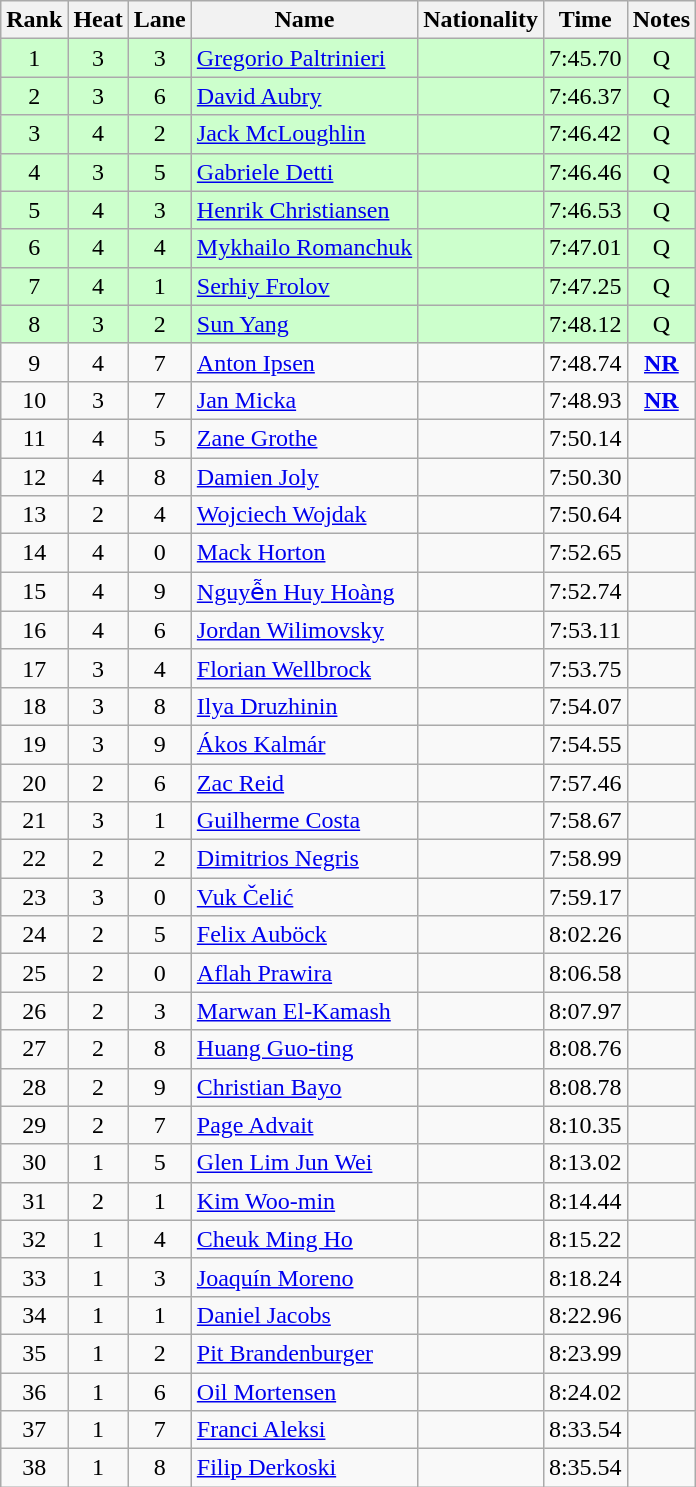<table class="wikitable sortable" style="text-align:center">
<tr>
<th>Rank</th>
<th>Heat</th>
<th>Lane</th>
<th>Name</th>
<th>Nationality</th>
<th>Time</th>
<th>Notes</th>
</tr>
<tr bgcolor=ccffcc>
<td>1</td>
<td>3</td>
<td>3</td>
<td align=left><a href='#'>Gregorio Paltrinieri</a></td>
<td align=left></td>
<td>7:45.70</td>
<td>Q</td>
</tr>
<tr bgcolor=ccffcc>
<td>2</td>
<td>3</td>
<td>6</td>
<td align=left><a href='#'>David Aubry</a></td>
<td align=left></td>
<td>7:46.37</td>
<td>Q</td>
</tr>
<tr bgcolor=ccffcc>
<td>3</td>
<td>4</td>
<td>2</td>
<td align=left><a href='#'>Jack McLoughlin</a></td>
<td align=left></td>
<td>7:46.42</td>
<td>Q</td>
</tr>
<tr bgcolor=ccffcc>
<td>4</td>
<td>3</td>
<td>5</td>
<td align=left><a href='#'>Gabriele Detti</a></td>
<td align=left></td>
<td>7:46.46</td>
<td>Q</td>
</tr>
<tr bgcolor=ccffcc>
<td>5</td>
<td>4</td>
<td>3</td>
<td align=left><a href='#'>Henrik Christiansen</a></td>
<td align=left></td>
<td>7:46.53</td>
<td>Q</td>
</tr>
<tr bgcolor=ccffcc>
<td>6</td>
<td>4</td>
<td>4</td>
<td align=left><a href='#'>Mykhailo Romanchuk</a></td>
<td align=left></td>
<td>7:47.01</td>
<td>Q</td>
</tr>
<tr bgcolor=ccffcc>
<td>7</td>
<td>4</td>
<td>1</td>
<td align=left><a href='#'>Serhiy Frolov</a></td>
<td align=left></td>
<td>7:47.25</td>
<td>Q</td>
</tr>
<tr bgcolor=ccffcc>
<td>8</td>
<td>3</td>
<td>2</td>
<td align=left><a href='#'>Sun Yang</a></td>
<td align=left></td>
<td>7:48.12</td>
<td>Q</td>
</tr>
<tr>
<td>9</td>
<td>4</td>
<td>7</td>
<td align=left><a href='#'>Anton Ipsen</a></td>
<td align=left></td>
<td>7:48.74</td>
<td><strong><a href='#'>NR</a></strong></td>
</tr>
<tr>
<td>10</td>
<td>3</td>
<td>7</td>
<td align=left><a href='#'>Jan Micka</a></td>
<td align=left></td>
<td>7:48.93</td>
<td><strong><a href='#'>NR</a></strong></td>
</tr>
<tr>
<td>11</td>
<td>4</td>
<td>5</td>
<td align=left><a href='#'>Zane Grothe</a></td>
<td align=left></td>
<td>7:50.14</td>
<td></td>
</tr>
<tr>
<td>12</td>
<td>4</td>
<td>8</td>
<td align=left><a href='#'>Damien Joly</a></td>
<td align=left></td>
<td>7:50.30</td>
<td></td>
</tr>
<tr>
<td>13</td>
<td>2</td>
<td>4</td>
<td align=left><a href='#'>Wojciech Wojdak</a></td>
<td align=left></td>
<td>7:50.64</td>
<td></td>
</tr>
<tr>
<td>14</td>
<td>4</td>
<td>0</td>
<td align=left><a href='#'>Mack Horton</a></td>
<td align=left></td>
<td>7:52.65</td>
<td></td>
</tr>
<tr>
<td>15</td>
<td>4</td>
<td>9</td>
<td align=left><a href='#'>Nguyễn Huy Hoàng</a></td>
<td align=left></td>
<td>7:52.74</td>
<td></td>
</tr>
<tr>
<td>16</td>
<td>4</td>
<td>6</td>
<td align=left><a href='#'>Jordan Wilimovsky</a></td>
<td align=left></td>
<td>7:53.11</td>
<td></td>
</tr>
<tr>
<td>17</td>
<td>3</td>
<td>4</td>
<td align=left><a href='#'>Florian Wellbrock</a></td>
<td align=left></td>
<td>7:53.75</td>
<td></td>
</tr>
<tr>
<td>18</td>
<td>3</td>
<td>8</td>
<td align=left><a href='#'>Ilya Druzhinin</a></td>
<td align=left></td>
<td>7:54.07</td>
<td></td>
</tr>
<tr>
<td>19</td>
<td>3</td>
<td>9</td>
<td align=left><a href='#'>Ákos Kalmár</a></td>
<td align=left></td>
<td>7:54.55</td>
<td></td>
</tr>
<tr>
<td>20</td>
<td>2</td>
<td>6</td>
<td align=left><a href='#'>Zac Reid</a></td>
<td align=left></td>
<td>7:57.46</td>
<td></td>
</tr>
<tr>
<td>21</td>
<td>3</td>
<td>1</td>
<td align=left><a href='#'>Guilherme Costa</a></td>
<td align=left></td>
<td>7:58.67</td>
<td></td>
</tr>
<tr>
<td>22</td>
<td>2</td>
<td>2</td>
<td align=left><a href='#'>Dimitrios Negris</a></td>
<td align=left></td>
<td>7:58.99</td>
<td></td>
</tr>
<tr>
<td>23</td>
<td>3</td>
<td>0</td>
<td align=left><a href='#'>Vuk Čelić</a></td>
<td align=left></td>
<td>7:59.17</td>
<td></td>
</tr>
<tr>
<td>24</td>
<td>2</td>
<td>5</td>
<td align=left><a href='#'>Felix Auböck</a></td>
<td align=left></td>
<td>8:02.26</td>
<td></td>
</tr>
<tr>
<td>25</td>
<td>2</td>
<td>0</td>
<td align=left><a href='#'>Aflah Prawira</a></td>
<td align=left></td>
<td>8:06.58</td>
<td></td>
</tr>
<tr>
<td>26</td>
<td>2</td>
<td>3</td>
<td align=left><a href='#'>Marwan El-Kamash</a></td>
<td align=left></td>
<td>8:07.97</td>
<td></td>
</tr>
<tr>
<td>27</td>
<td>2</td>
<td>8</td>
<td align=left><a href='#'>Huang Guo-ting</a></td>
<td align=left></td>
<td>8:08.76</td>
<td></td>
</tr>
<tr>
<td>28</td>
<td>2</td>
<td>9</td>
<td align=left><a href='#'>Christian Bayo</a></td>
<td align=left></td>
<td>8:08.78</td>
<td></td>
</tr>
<tr>
<td>29</td>
<td>2</td>
<td>7</td>
<td align=left><a href='#'>Page Advait</a></td>
<td align=left></td>
<td>8:10.35</td>
<td></td>
</tr>
<tr>
<td>30</td>
<td>1</td>
<td>5</td>
<td align=left><a href='#'>Glen Lim Jun Wei</a></td>
<td align=left></td>
<td>8:13.02</td>
<td></td>
</tr>
<tr>
<td>31</td>
<td>2</td>
<td>1</td>
<td align=left><a href='#'>Kim Woo-min</a></td>
<td align=left></td>
<td>8:14.44</td>
<td></td>
</tr>
<tr>
<td>32</td>
<td>1</td>
<td>4</td>
<td align=left><a href='#'>Cheuk Ming Ho</a></td>
<td align=left></td>
<td>8:15.22</td>
<td></td>
</tr>
<tr>
<td>33</td>
<td>1</td>
<td>3</td>
<td align=left><a href='#'>Joaquín Moreno</a></td>
<td align=left></td>
<td>8:18.24</td>
<td></td>
</tr>
<tr>
<td>34</td>
<td>1</td>
<td>1</td>
<td align=left><a href='#'>Daniel Jacobs</a></td>
<td align=left></td>
<td>8:22.96</td>
<td></td>
</tr>
<tr>
<td>35</td>
<td>1</td>
<td>2</td>
<td align=left><a href='#'>Pit Brandenburger</a></td>
<td align=left></td>
<td>8:23.99</td>
<td></td>
</tr>
<tr>
<td>36</td>
<td>1</td>
<td>6</td>
<td align=left><a href='#'>Oil Mortensen</a></td>
<td align=left></td>
<td>8:24.02</td>
<td></td>
</tr>
<tr>
<td>37</td>
<td>1</td>
<td>7</td>
<td align=left><a href='#'>Franci Aleksi</a></td>
<td align=left></td>
<td>8:33.54</td>
<td></td>
</tr>
<tr>
<td>38</td>
<td>1</td>
<td>8</td>
<td align=left><a href='#'>Filip Derkoski</a></td>
<td align=left></td>
<td>8:35.54</td>
<td></td>
</tr>
</table>
